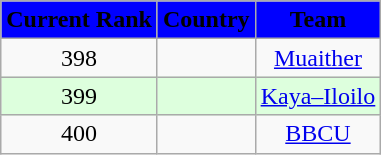<table class="wikitable" style="text-align: center;">
<tr>
<th style="background:blue"><span> Current Rank</span></th>
<th style="background:blue"><span> Country</span></th>
<th style="background:blue"><span> Team</span></th>
</tr>
<tr>
<td>398</td>
<td></td>
<td><a href='#'>Muaither</a></td>
</tr>
<tr bgcolor="#ddffdd">
<td>399</td>
<td></td>
<td><a href='#'>Kaya–Iloilo</a></td>
</tr>
<tr>
<td>400</td>
<td></td>
<td><a href='#'>BBCU</a></td>
</tr>
</table>
